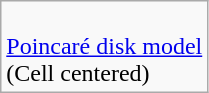<table class=wikitable>
<tr>
<td><br><a href='#'>Poincaré disk model</a><br>(Cell centered)<br></td>
</tr>
</table>
